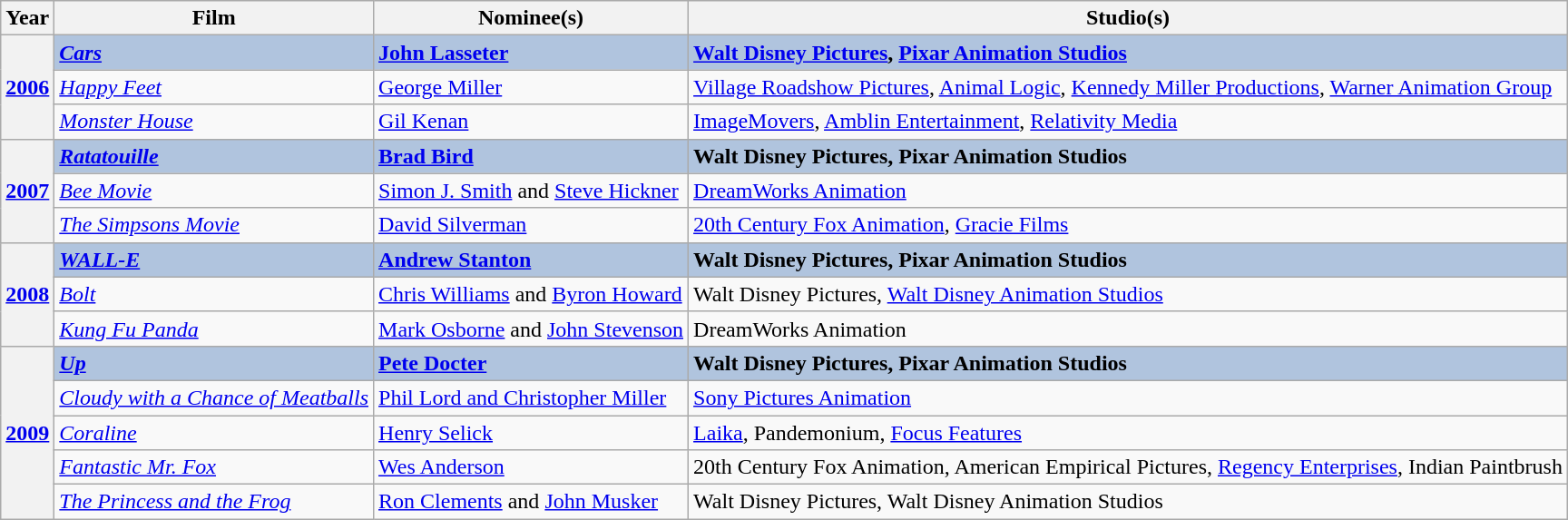<table class="wikitable sortable">
<tr>
<th>Year</th>
<th>Film</th>
<th>Nominee(s)</th>
<th>Studio(s)</th>
</tr>
<tr>
<th rowspan="3" style="text-align:center;"><a href='#'>2006</a></th>
<td style="background:#B0C4DE;"><strong><em><a href='#'>Cars</a></em></strong></td>
<td style="background:#B0C4DE;"><strong><a href='#'>John Lasseter</a></strong></td>
<td style="background:#B0C4DE;"><strong><a href='#'>Walt Disney Pictures</a>, <a href='#'>Pixar Animation Studios</a></strong></td>
</tr>
<tr>
<td><em><a href='#'>Happy Feet</a></em></td>
<td><a href='#'>George Miller</a></td>
<td><a href='#'>Village Roadshow Pictures</a>, <a href='#'>Animal Logic</a>, <a href='#'>Kennedy Miller Productions</a>, <a href='#'>Warner Animation Group</a></td>
</tr>
<tr>
<td><em><a href='#'>Monster House</a></em></td>
<td><a href='#'>Gil Kenan</a></td>
<td><a href='#'>ImageMovers</a>, <a href='#'>Amblin Entertainment</a>, <a href='#'>Relativity Media</a></td>
</tr>
<tr>
<th rowspan="3" style="text-align:center;"><a href='#'>2007</a></th>
<td style="background:#B0C4DE;"><strong><em><a href='#'>Ratatouille</a></em></strong></td>
<td style="background:#B0C4DE;"><strong><a href='#'>Brad Bird</a></strong></td>
<td style="background:#B0C4DE;"><strong>Walt Disney Pictures, Pixar Animation Studios</strong></td>
</tr>
<tr>
<td><em><a href='#'>Bee Movie</a></em></td>
<td><a href='#'>Simon J. Smith</a> and <a href='#'>Steve Hickner</a></td>
<td><a href='#'>DreamWorks Animation</a></td>
</tr>
<tr>
<td><em><a href='#'>The Simpsons Movie</a></em></td>
<td><a href='#'>David Silverman</a></td>
<td><a href='#'>20th Century Fox Animation</a>, <a href='#'>Gracie Films</a></td>
</tr>
<tr>
<th rowspan="3" style="text-align:center;"><a href='#'>2008</a></th>
<td style="background:#B0C4DE;"><strong><em><a href='#'>WALL-E</a></em></strong></td>
<td style="background:#B0C4DE;"><strong><a href='#'>Andrew Stanton</a></strong></td>
<td style="background:#B0C4DE;"><strong>Walt Disney Pictures, Pixar Animation Studios</strong></td>
</tr>
<tr>
<td><em><a href='#'>Bolt</a></em></td>
<td><a href='#'>Chris Williams</a> and <a href='#'>Byron Howard</a></td>
<td>Walt Disney Pictures, <a href='#'>Walt Disney Animation Studios</a></td>
</tr>
<tr>
<td><em><a href='#'>Kung Fu Panda</a></em></td>
<td><a href='#'>Mark Osborne</a> and <a href='#'>John Stevenson</a></td>
<td>DreamWorks Animation</td>
</tr>
<tr>
<th rowspan="5" style="text-align:center;"><a href='#'>2009</a></th>
<td style="background:#B0C4DE;"><strong><em><a href='#'>Up</a></em></strong></td>
<td style="background:#B0C4DE;"><strong><a href='#'>Pete Docter</a></strong></td>
<td style="background:#B0C4DE;"><strong>Walt Disney Pictures, Pixar Animation Studios</strong></td>
</tr>
<tr>
<td><em><a href='#'>Cloudy with a Chance of Meatballs</a></em></td>
<td><a href='#'>Phil Lord and Christopher Miller</a></td>
<td><a href='#'>Sony Pictures Animation</a></td>
</tr>
<tr>
<td><em><a href='#'>Coraline</a></em></td>
<td><a href='#'>Henry Selick</a></td>
<td><a href='#'>Laika</a>, Pandemonium, <a href='#'>Focus Features</a></td>
</tr>
<tr>
<td><em><a href='#'>Fantastic Mr. Fox</a></em></td>
<td><a href='#'>Wes Anderson</a></td>
<td>20th Century Fox Animation, American Empirical Pictures, <a href='#'>Regency Enterprises</a>, Indian Paintbrush</td>
</tr>
<tr>
<td><em><a href='#'>The Princess and the Frog</a></em></td>
<td><a href='#'>Ron Clements</a> and <a href='#'>John Musker</a></td>
<td>Walt Disney Pictures, Walt Disney Animation Studios</td>
</tr>
</table>
